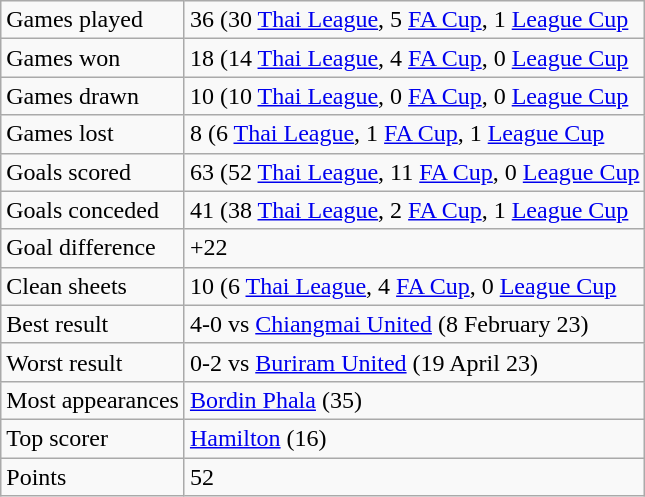<table class="wikitable">
<tr>
<td>Games played</td>
<td>36 (30 <a href='#'>Thai League</a>, 5 <a href='#'>FA Cup</a>, 1 <a href='#'>League Cup</a></td>
</tr>
<tr>
<td>Games won</td>
<td>18 (14 <a href='#'>Thai League</a>, 4 <a href='#'>FA Cup</a>, 0 <a href='#'>League Cup</a></td>
</tr>
<tr>
<td>Games drawn</td>
<td>10 (10 <a href='#'>Thai League</a>, 0 <a href='#'>FA Cup</a>, 0 <a href='#'>League Cup</a></td>
</tr>
<tr>
<td>Games lost</td>
<td>8 (6 <a href='#'>Thai League</a>, 1 <a href='#'>FA Cup</a>, 1 <a href='#'>League Cup</a></td>
</tr>
<tr>
<td>Goals scored</td>
<td>63 (52 <a href='#'>Thai League</a>, 11 <a href='#'>FA Cup</a>, 0 <a href='#'>League Cup</a></td>
</tr>
<tr>
<td>Goals conceded</td>
<td>41 (38 <a href='#'>Thai League</a>, 2 <a href='#'>FA Cup</a>, 1 <a href='#'>League Cup</a></td>
</tr>
<tr>
<td>Goal difference</td>
<td>+22</td>
</tr>
<tr>
<td>Clean sheets</td>
<td>10 (6 <a href='#'>Thai League</a>, 4 <a href='#'>FA Cup</a>, 0 <a href='#'>League Cup</a></td>
</tr>
<tr>
<td>Best result</td>
<td>4-0 vs <a href='#'>Chiangmai United</a> (8 February 23)</td>
</tr>
<tr>
<td>Worst result</td>
<td>0-2 vs <a href='#'>Buriram United</a> (19 April 23)</td>
</tr>
<tr>
<td>Most appearances</td>
<td><a href='#'>Bordin Phala</a> (35)</td>
</tr>
<tr>
<td>Top scorer</td>
<td><a href='#'>Hamilton</a> (16)</td>
</tr>
<tr>
<td>Points</td>
<td>52</td>
</tr>
</table>
